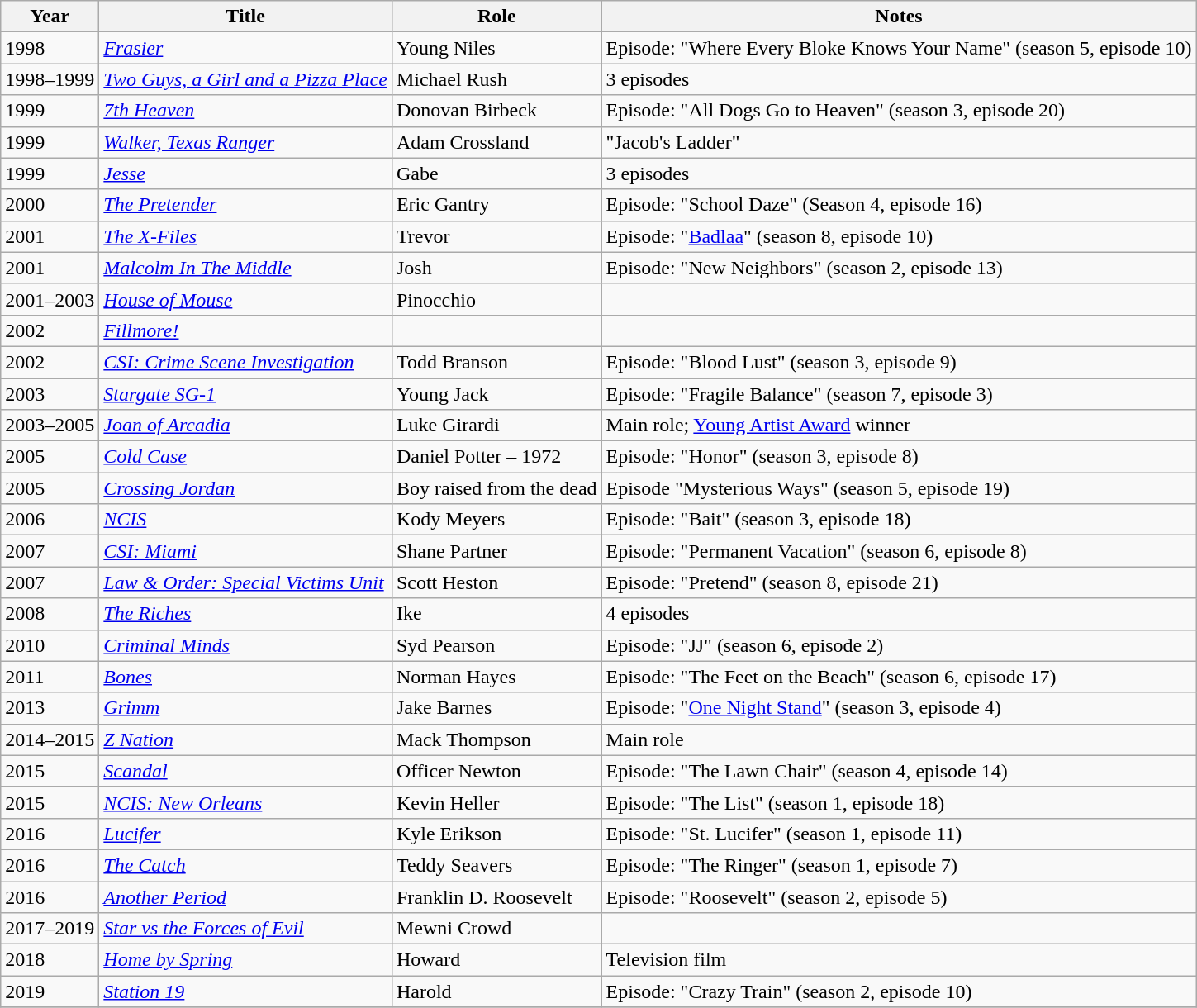<table class="wikitable sortable">
<tr>
<th>Year</th>
<th>Title</th>
<th>Role</th>
<th class="unsortable">Notes</th>
</tr>
<tr>
<td>1998</td>
<td><em><a href='#'>Frasier</a></em></td>
<td>Young Niles</td>
<td>Episode: "Where Every Bloke Knows Your Name" (season 5, episode 10)</td>
</tr>
<tr>
<td>1998–1999</td>
<td><em><a href='#'>Two Guys, a Girl and a Pizza Place</a></em></td>
<td>Michael Rush</td>
<td>3 episodes</td>
</tr>
<tr>
<td>1999</td>
<td data-sort-value="Seventh Heaven"><em><a href='#'>7th Heaven</a></em></td>
<td>Donovan Birbeck</td>
<td>Episode: "All Dogs Go to Heaven" (season 3, episode 20)</td>
</tr>
<tr>
<td>1999</td>
<td><em><a href='#'>Walker, Texas Ranger</a></em></td>
<td>Adam Crossland</td>
<td>"Jacob's Ladder"</td>
</tr>
<tr>
<td>1999</td>
<td><em><a href='#'>Jesse</a></em></td>
<td>Gabe</td>
<td>3 episodes</td>
</tr>
<tr>
<td>2000</td>
<td data-sort-value="Pretender, The"><em><a href='#'>The Pretender</a></em></td>
<td>Eric Gantry</td>
<td>Episode: "School Daze" (Season 4, episode 16)</td>
</tr>
<tr>
<td>2001</td>
<td data-sort-value="X-Files, The"><em><a href='#'>The X-Files</a></em></td>
<td>Trevor</td>
<td>Episode: "<a href='#'>Badlaa</a>" (season 8, episode 10)</td>
</tr>
<tr>
<td>2001</td>
<td><em><a href='#'>Malcolm In The Middle</a></em></td>
<td>Josh</td>
<td>Episode: "New Neighbors" (season 2, episode 13)</td>
</tr>
<tr>
<td>2001–2003</td>
<td><em><a href='#'>House of Mouse</a></em></td>
<td>Pinocchio</td>
<td></td>
</tr>
<tr>
<td>2002</td>
<td><em><a href='#'>Fillmore!</a></em></td>
<td></td>
<td></td>
</tr>
<tr>
<td>2002</td>
<td><em><a href='#'>CSI: Crime Scene Investigation</a></em></td>
<td>Todd Branson</td>
<td>Episode: "Blood Lust" (season 3, episode 9)</td>
</tr>
<tr>
<td>2003</td>
<td><em><a href='#'>Stargate SG-1</a></em></td>
<td>Young Jack</td>
<td>Episode: "Fragile Balance" (season 7, episode 3)</td>
</tr>
<tr>
<td>2003–2005</td>
<td><em><a href='#'>Joan of Arcadia</a></em></td>
<td>Luke Girardi</td>
<td>Main role; <a href='#'>Young Artist Award</a> winner</td>
</tr>
<tr>
<td>2005</td>
<td><em><a href='#'>Cold Case</a></em></td>
<td>Daniel Potter – 1972</td>
<td>Episode: "Honor" (season 3, episode 8)</td>
</tr>
<tr>
<td>2005</td>
<td><em><a href='#'>Crossing Jordan</a></em></td>
<td>Boy raised from the dead</td>
<td>Episode "Mysterious Ways" (season 5, episode 19)</td>
</tr>
<tr>
<td>2006</td>
<td><em><a href='#'>NCIS</a></em></td>
<td>Kody Meyers</td>
<td>Episode: "Bait" (season 3, episode 18)</td>
</tr>
<tr>
<td>2007</td>
<td><em><a href='#'>CSI: Miami</a></em></td>
<td>Shane Partner</td>
<td>Episode: "Permanent Vacation" (season 6, episode 8)</td>
</tr>
<tr>
<td>2007</td>
<td><em><a href='#'>Law & Order: Special Victims Unit</a></em></td>
<td>Scott Heston</td>
<td>Episode: "Pretend" (season 8, episode 21)</td>
</tr>
<tr>
<td>2008</td>
<td data-sort-value="Riches, The"><em><a href='#'>The Riches</a></em></td>
<td>Ike</td>
<td>4 episodes</td>
</tr>
<tr>
<td>2010</td>
<td><em><a href='#'>Criminal Minds</a></em></td>
<td>Syd Pearson</td>
<td>Episode: "JJ" (season 6, episode 2)</td>
</tr>
<tr>
<td>2011</td>
<td><em><a href='#'>Bones</a></em></td>
<td>Norman Hayes</td>
<td>Episode: "The Feet on the Beach" (season 6, episode 17)</td>
</tr>
<tr>
<td>2013</td>
<td><em><a href='#'>Grimm</a></em></td>
<td>Jake Barnes</td>
<td>Episode: "<a href='#'>One Night Stand</a>" (season 3, episode 4)</td>
</tr>
<tr>
<td>2014–2015</td>
<td><em><a href='#'>Z Nation</a></em></td>
<td>Mack Thompson</td>
<td>Main role</td>
</tr>
<tr>
<td>2015</td>
<td><em><a href='#'>Scandal</a></em></td>
<td>Officer Newton</td>
<td>Episode: "The Lawn Chair" (season 4, episode 14)</td>
</tr>
<tr>
<td>2015</td>
<td><em><a href='#'>NCIS: New Orleans</a></em></td>
<td>Kevin Heller</td>
<td>Episode: "The List" (season 1, episode 18)</td>
</tr>
<tr>
<td>2016</td>
<td><em><a href='#'>Lucifer</a></em></td>
<td>Kyle Erikson</td>
<td>Episode: "St. Lucifer" (season 1, episode 11)</td>
</tr>
<tr>
<td>2016</td>
<td data-sort-value="Catch, The"><em><a href='#'>The Catch</a></em></td>
<td>Teddy Seavers</td>
<td>Episode: "The Ringer" (season 1, episode 7)</td>
</tr>
<tr>
<td>2016</td>
<td><em><a href='#'>Another Period</a></em></td>
<td>Franklin D. Roosevelt</td>
<td>Episode: "Roosevelt" (season 2, episode 5)</td>
</tr>
<tr>
<td>2017–2019</td>
<td><em><a href='#'>Star vs the Forces of Evil</a></em></td>
<td>Mewni Crowd</td>
<td></td>
</tr>
<tr>
<td>2018</td>
<td><em><a href='#'>Home by Spring</a></em></td>
<td>Howard</td>
<td>Television film</td>
</tr>
<tr>
<td>2019</td>
<td><em><a href='#'>Station 19</a></em></td>
<td>Harold</td>
<td>Episode: "Crazy Train" (season 2, episode 10)</td>
</tr>
<tr>
</tr>
</table>
